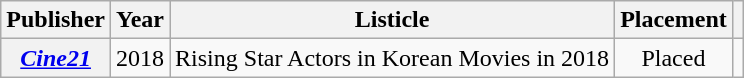<table class="wikitable plainrowheaders">
<tr>
<th scope="col">Publisher</th>
<th scope="col">Year</th>
<th scope="col">Listicle</th>
<th scope="col">Placement</th>
<th scope="col" class="unsortable"></th>
</tr>
<tr>
<th scope="row"><em><a href='#'>Cine21</a></em></th>
<td style="text-align:center">2018</td>
<td>Rising Star Actors in Korean Movies in 2018</td>
<td style="text-align:center">Placed</td>
<td></td>
</tr>
</table>
